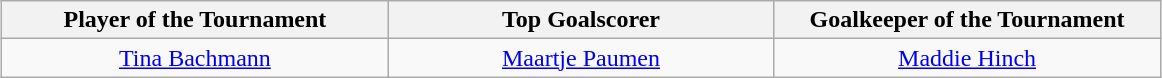<table class=wikitable style="margin:auto; text-align:center">
<tr>
<th style="width: 250px;">Player of the Tournament</th>
<th style="width: 250px;">Top Goalscorer</th>
<th style="width: 250px;">Goalkeeper of the Tournament</th>
</tr>
<tr>
<td> <a href='#'>Tina Bachmann</a></td>
<td> <a href='#'>Maartje Paumen</a></td>
<td> <a href='#'>Maddie Hinch</a></td>
</tr>
</table>
